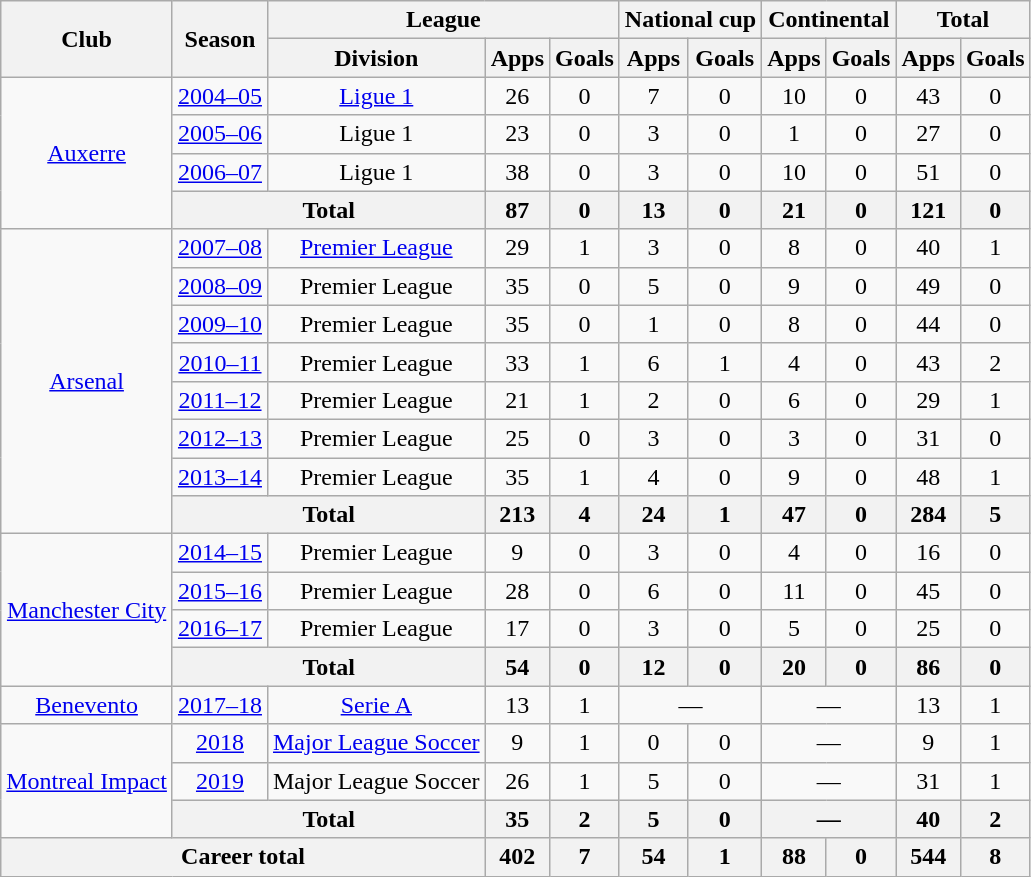<table class="wikitable" style="text-align: center;">
<tr>
<th rowspan="2">Club</th>
<th rowspan="2">Season</th>
<th colspan="3">League</th>
<th colspan="2">National cup</th>
<th colspan="2">Continental</th>
<th colspan="2">Total</th>
</tr>
<tr>
<th>Division</th>
<th>Apps</th>
<th>Goals</th>
<th>Apps</th>
<th>Goals</th>
<th>Apps</th>
<th>Goals</th>
<th>Apps</th>
<th>Goals</th>
</tr>
<tr>
<td rowspan="4"><a href='#'>Auxerre</a></td>
<td><a href='#'>2004–05</a></td>
<td><a href='#'>Ligue 1</a></td>
<td>26</td>
<td>0</td>
<td>7</td>
<td>0</td>
<td>10</td>
<td>0</td>
<td>43</td>
<td>0</td>
</tr>
<tr>
<td><a href='#'>2005–06</a></td>
<td>Ligue 1</td>
<td>23</td>
<td>0</td>
<td>3</td>
<td>0</td>
<td>1</td>
<td>0</td>
<td>27</td>
<td>0</td>
</tr>
<tr>
<td><a href='#'>2006–07</a></td>
<td>Ligue 1</td>
<td>38</td>
<td>0</td>
<td>3</td>
<td>0</td>
<td>10</td>
<td>0</td>
<td>51</td>
<td>0</td>
</tr>
<tr>
<th colspan="2">Total</th>
<th>87</th>
<th>0</th>
<th>13</th>
<th>0</th>
<th>21</th>
<th>0</th>
<th>121</th>
<th>0</th>
</tr>
<tr>
<td rowspan="8"><a href='#'>Arsenal</a></td>
<td><a href='#'>2007–08</a></td>
<td><a href='#'>Premier League</a></td>
<td>29</td>
<td>1</td>
<td>3</td>
<td>0</td>
<td>8</td>
<td>0</td>
<td>40</td>
<td>1</td>
</tr>
<tr>
<td><a href='#'>2008–09</a></td>
<td>Premier League</td>
<td>35</td>
<td>0</td>
<td>5</td>
<td>0</td>
<td>9</td>
<td>0</td>
<td>49</td>
<td>0</td>
</tr>
<tr>
<td><a href='#'>2009–10</a></td>
<td>Premier League</td>
<td>35</td>
<td>0</td>
<td>1</td>
<td>0</td>
<td>8</td>
<td>0</td>
<td>44</td>
<td>0</td>
</tr>
<tr>
<td><a href='#'>2010–11</a></td>
<td>Premier League</td>
<td>33</td>
<td>1</td>
<td>6</td>
<td>1</td>
<td>4</td>
<td>0</td>
<td>43</td>
<td>2</td>
</tr>
<tr>
<td><a href='#'>2011–12</a></td>
<td>Premier League</td>
<td>21</td>
<td>1</td>
<td>2</td>
<td>0</td>
<td>6</td>
<td>0</td>
<td>29</td>
<td>1</td>
</tr>
<tr>
<td><a href='#'>2012–13</a></td>
<td>Premier League</td>
<td>25</td>
<td>0</td>
<td>3</td>
<td>0</td>
<td>3</td>
<td>0</td>
<td>31</td>
<td>0</td>
</tr>
<tr>
<td><a href='#'>2013–14</a></td>
<td>Premier League</td>
<td>35</td>
<td>1</td>
<td>4</td>
<td>0</td>
<td>9</td>
<td>0</td>
<td>48</td>
<td>1</td>
</tr>
<tr>
<th colspan="2">Total</th>
<th>213</th>
<th>4</th>
<th>24</th>
<th>1</th>
<th>47</th>
<th>0</th>
<th>284</th>
<th>5</th>
</tr>
<tr>
<td rowspan="4"><a href='#'>Manchester City</a></td>
<td><a href='#'>2014–15</a></td>
<td>Premier League</td>
<td>9</td>
<td>0</td>
<td>3</td>
<td>0</td>
<td>4</td>
<td>0</td>
<td>16</td>
<td>0</td>
</tr>
<tr>
<td><a href='#'>2015–16</a></td>
<td>Premier League</td>
<td>28</td>
<td>0</td>
<td>6</td>
<td>0</td>
<td>11</td>
<td>0</td>
<td>45</td>
<td>0</td>
</tr>
<tr>
<td><a href='#'>2016–17</a></td>
<td>Premier League</td>
<td>17</td>
<td>0</td>
<td>3</td>
<td>0</td>
<td>5</td>
<td>0</td>
<td>25</td>
<td>0</td>
</tr>
<tr>
<th colspan="2">Total</th>
<th>54</th>
<th>0</th>
<th>12</th>
<th>0</th>
<th>20</th>
<th>0</th>
<th>86</th>
<th>0</th>
</tr>
<tr>
<td><a href='#'>Benevento</a></td>
<td><a href='#'>2017–18</a></td>
<td><a href='#'>Serie A</a></td>
<td>13</td>
<td>1</td>
<td colspan="2">—</td>
<td colspan="2">—</td>
<td>13</td>
<td>1</td>
</tr>
<tr>
<td rowspan="3"><a href='#'>Montreal Impact</a></td>
<td><a href='#'>2018</a></td>
<td><a href='#'>Major League Soccer</a></td>
<td>9</td>
<td>1</td>
<td>0</td>
<td>0</td>
<td colspan="2">—</td>
<td>9</td>
<td>1</td>
</tr>
<tr>
<td><a href='#'>2019</a></td>
<td>Major League Soccer</td>
<td>26</td>
<td>1</td>
<td>5</td>
<td>0</td>
<td colspan="2">—</td>
<td>31</td>
<td>1</td>
</tr>
<tr>
<th colspan="2">Total</th>
<th>35</th>
<th>2</th>
<th>5</th>
<th>0</th>
<th colspan="2">—</th>
<th>40</th>
<th>2</th>
</tr>
<tr>
<th colspan="3">Career total</th>
<th>402</th>
<th>7</th>
<th>54</th>
<th>1</th>
<th>88</th>
<th>0</th>
<th>544</th>
<th>8</th>
</tr>
</table>
